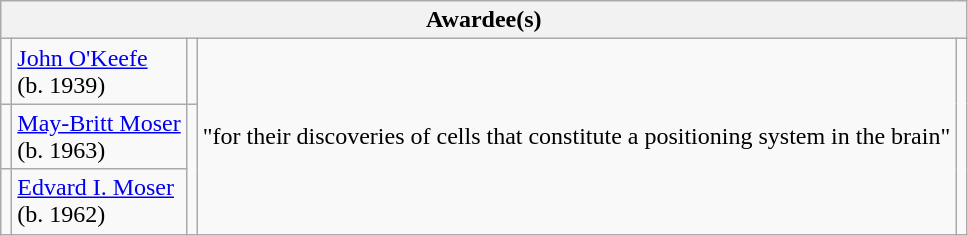<table class="wikitable">
<tr>
<th colspan="5">Awardee(s)</th>
</tr>
<tr>
<td></td>
<td><a href='#'>John O'Keefe</a><br>(b. 1939)</td>
<td><br></td>
<td rowspan="3">"for their discoveries of cells that constitute a positioning system in the brain"</td>
<td rowspan="3"></td>
</tr>
<tr>
<td></td>
<td><a href='#'>May-Britt Moser</a><br>(b. 1963)</td>
<td rowspan="2"></td>
</tr>
<tr>
<td></td>
<td><a href='#'>Edvard I. Moser</a><br>(b. 1962)</td>
</tr>
</table>
